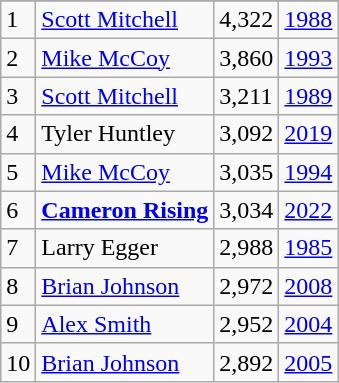<table class="wikitable">
<tr>
</tr>
<tr>
<td>1</td>
<td><a href='#'>Scott Mitchell</a></td>
<td>4,322</td>
<td><a href='#'>1988</a></td>
</tr>
<tr>
<td>2</td>
<td><a href='#'>Mike McCoy</a></td>
<td>3,860</td>
<td><a href='#'>1993</a></td>
</tr>
<tr>
<td>3</td>
<td><a href='#'>Scott Mitchell</a></td>
<td>3,211</td>
<td><a href='#'>1989</a></td>
</tr>
<tr>
<td>4</td>
<td>Tyler Huntley</td>
<td>3,092</td>
<td><a href='#'>2019</a></td>
</tr>
<tr>
<td>5</td>
<td><a href='#'>Mike McCoy</a></td>
<td>3,035</td>
<td><a href='#'>1994</a></td>
</tr>
<tr>
<td>6</td>
<td><strong><a href='#'>Cameron Rising</a></strong></td>
<td>3,034</td>
<td><a href='#'>2022</a></td>
</tr>
<tr>
<td>7</td>
<td>Larry Egger</td>
<td>2,988</td>
<td><a href='#'>1985</a></td>
</tr>
<tr>
<td>8</td>
<td><a href='#'>Brian Johnson</a></td>
<td>2,972</td>
<td><a href='#'>2008</a></td>
</tr>
<tr>
<td>9</td>
<td><a href='#'>Alex Smith</a></td>
<td>2,952</td>
<td><a href='#'>2004</a></td>
</tr>
<tr>
<td>10</td>
<td><a href='#'>Brian Johnson</a></td>
<td>2,892</td>
<td><a href='#'>2005</a></td>
</tr>
</table>
